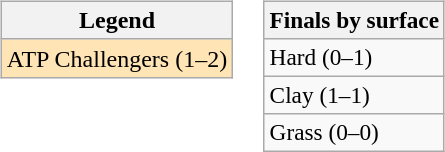<table>
<tr valign=top>
<td><br><table class="wikitable">
<tr>
<th>Legend</th>
</tr>
<tr bgcolor="moccasin">
<td>ATP Challengers (1–2)</td>
</tr>
</table>
</td>
<td><br><table class=wikitable style=font-size:97%>
<tr>
<th>Finals by surface</th>
</tr>
<tr>
<td>Hard (0–1)</td>
</tr>
<tr>
<td>Clay (1–1)</td>
</tr>
<tr>
<td>Grass (0–0)</td>
</tr>
</table>
</td>
</tr>
</table>
